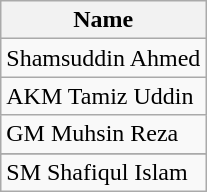<table class="wikitable">
<tr>
<th>Name</th>
</tr>
<tr>
<td>Shamsuddin Ahmed</td>
</tr>
<tr>
<td>AKM Tamiz Uddin</td>
</tr>
<tr>
<td>GM Muhsin Reza</td>
</tr>
<tr AKM Tamiz Uddin>
</tr>
<tr>
<td>SM Shafiqul Islam</td>
</tr>
</table>
